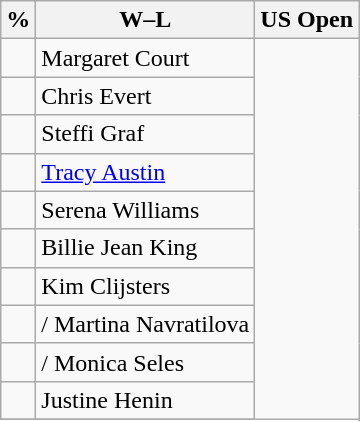<table class="wikitable nowrap" style="display:inline-table;">
<tr>
<th>%</th>
<th>W–L</th>
<th>US Open</th>
</tr>
<tr>
<td></td>
<td> Margaret Court</td>
</tr>
<tr>
<td></td>
<td> Chris Evert</td>
</tr>
<tr>
<td></td>
<td> Steffi Graf</td>
</tr>
<tr>
<td></td>
<td> <a href='#'>Tracy Austin</a></td>
</tr>
<tr>
<td></td>
<td> Serena Williams</td>
</tr>
<tr>
<td></td>
<td> Billie Jean King</td>
</tr>
<tr>
<td></td>
<td> Kim Clijsters</td>
</tr>
<tr>
<td></td>
<td>/ Martina Navratilova</td>
</tr>
<tr>
<td></td>
<td>/ Monica Seles</td>
</tr>
<tr>
<td></td>
<td> Justine Henin</td>
</tr>
<tr>
</tr>
</table>
